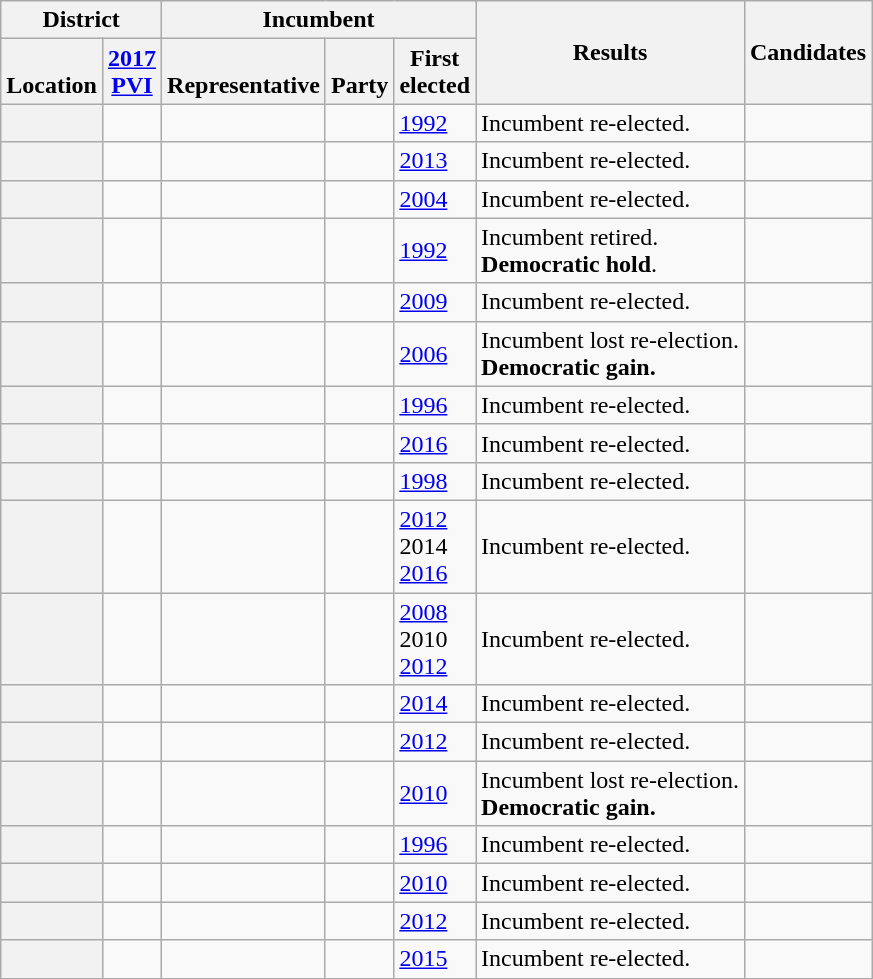<table class="wikitable sortable">
<tr>
<th colspan=2>District</th>
<th colspan=3>Incumbent</th>
<th rowspan=2>Results</th>
<th rowspan=2 class=unsortable>Candidates</th>
</tr>
<tr valign=bottom>
<th>Location</th>
<th><a href='#'>2017<br>PVI</a></th>
<th>Representative</th>
<th>Party</th>
<th>First<br>elected</th>
</tr>
<tr>
<th></th>
<td></td>
<td></td>
<td></td>
<td><a href='#'>1992</a></td>
<td>Incumbent re-elected.</td>
<td nowrap></td>
</tr>
<tr>
<th></th>
<td></td>
<td></td>
<td></td>
<td><a href='#'>2013 </a></td>
<td>Incumbent re-elected.</td>
<td nowrap></td>
</tr>
<tr>
<th></th>
<td></td>
<td></td>
<td></td>
<td><a href='#'>2004</a></td>
<td>Incumbent re-elected.</td>
<td nowrap></td>
</tr>
<tr>
<th></th>
<td></td>
<td></td>
<td></td>
<td><a href='#'>1992</a></td>
<td>Incumbent retired.<br><strong>Democratic hold</strong>.</td>
<td nowrap></td>
</tr>
<tr>
<th></th>
<td></td>
<td></td>
<td></td>
<td><a href='#'>2009 </a></td>
<td>Incumbent re-elected.</td>
<td nowrap></td>
</tr>
<tr>
<th></th>
<td></td>
<td></td>
<td></td>
<td><a href='#'>2006</a></td>
<td>Incumbent lost re-election.<br><strong>Democratic gain.</strong></td>
<td nowrap></td>
</tr>
<tr>
<th></th>
<td></td>
<td></td>
<td></td>
<td><a href='#'>1996</a></td>
<td>Incumbent re-elected.</td>
<td nowrap></td>
</tr>
<tr>
<th></th>
<td></td>
<td></td>
<td></td>
<td><a href='#'>2016</a></td>
<td>Incumbent re-elected.</td>
<td nowrap></td>
</tr>
<tr>
<th></th>
<td></td>
<td></td>
<td></td>
<td><a href='#'>1998</a></td>
<td>Incumbent re-elected.</td>
<td nowrap></td>
</tr>
<tr>
<th></th>
<td></td>
<td></td>
<td></td>
<td><a href='#'>2012</a><br>2014 <br><a href='#'>2016</a></td>
<td>Incumbent re-elected.</td>
<td nowrap></td>
</tr>
<tr>
<th></th>
<td></td>
<td></td>
<td></td>
<td><a href='#'>2008 </a><br>2010 <br><a href='#'>2012</a></td>
<td>Incumbent re-elected.</td>
<td nowrap></td>
</tr>
<tr>
<th></th>
<td></td>
<td></td>
<td></td>
<td><a href='#'>2014</a></td>
<td>Incumbent re-elected.</td>
<td nowrap></td>
</tr>
<tr>
<th></th>
<td></td>
<td></td>
<td></td>
<td><a href='#'>2012</a></td>
<td>Incumbent re-elected.</td>
<td nowrap></td>
</tr>
<tr>
<th></th>
<td></td>
<td></td>
<td></td>
<td><a href='#'>2010</a></td>
<td>Incumbent lost re-election.<br><strong>Democratic gain.</strong></td>
<td nowrap></td>
</tr>
<tr>
<th></th>
<td></td>
<td></td>
<td></td>
<td><a href='#'>1996</a></td>
<td>Incumbent re-elected.</td>
<td nowrap></td>
</tr>
<tr>
<th></th>
<td></td>
<td></td>
<td></td>
<td><a href='#'>2010</a></td>
<td>Incumbent re-elected.</td>
<td nowrap></td>
</tr>
<tr>
<th></th>
<td></td>
<td></td>
<td></td>
<td><a href='#'>2012</a></td>
<td>Incumbent re-elected.</td>
<td nowrap></td>
</tr>
<tr>
<th></th>
<td></td>
<td></td>
<td></td>
<td><a href='#'>2015 </a></td>
<td>Incumbent re-elected.</td>
<td nowrap></td>
</tr>
</table>
